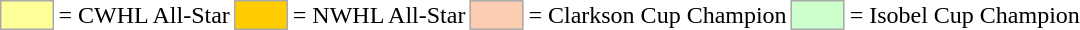<table>
<tr>
<td style="background-color:#FFFF99; border:1px solid #aaaaaa; width:2em;"></td>
<td>= CWHL All-Star</td>
<td style="background-color:#FFCC00; border:1px solid #aaaaaa; width:2em;"></td>
<td>= NWHL All-Star</td>
<td style="background-color:#FBCEB1; border:1px solid #aaaaaa; width:2em;"></td>
<td>= Clarkson Cup Champion</td>
<td style="background-color:#CCFFCC; border:1px solid #aaaaaa; width:2em;"></td>
<td>= Isobel Cup Champion</td>
</tr>
</table>
